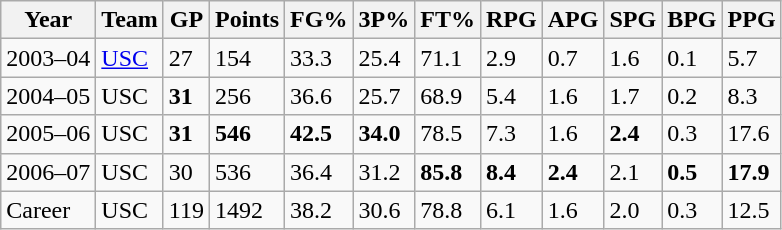<table class="wikitable">
<tr>
<th>Year</th>
<th>Team</th>
<th>GP</th>
<th>Points</th>
<th>FG%</th>
<th>3P%</th>
<th>FT%</th>
<th>RPG</th>
<th>APG</th>
<th>SPG</th>
<th>BPG</th>
<th>PPG</th>
</tr>
<tr>
<td>2003–04</td>
<td><a href='#'>USC</a></td>
<td>27</td>
<td>154</td>
<td>33.3</td>
<td>25.4</td>
<td>71.1</td>
<td>2.9</td>
<td>0.7</td>
<td>1.6</td>
<td>0.1</td>
<td>5.7</td>
</tr>
<tr>
<td>2004–05</td>
<td>USC</td>
<td><strong>31</strong></td>
<td>256</td>
<td>36.6</td>
<td>25.7</td>
<td>68.9</td>
<td>5.4</td>
<td>1.6</td>
<td>1.7</td>
<td>0.2</td>
<td>8.3</td>
</tr>
<tr>
<td>2005–06</td>
<td>USC</td>
<td><strong>31</strong></td>
<td><strong>546</strong></td>
<td><strong>42.5</strong></td>
<td><strong>34.0</strong></td>
<td>78.5</td>
<td>7.3</td>
<td>1.6</td>
<td><strong>2.4</strong></td>
<td>0.3</td>
<td>17.6</td>
</tr>
<tr>
<td>2006–07</td>
<td>USC</td>
<td>30</td>
<td>536</td>
<td>36.4</td>
<td>31.2</td>
<td><strong>85.8</strong></td>
<td><strong>8.4</strong></td>
<td><strong>2.4</strong></td>
<td>2.1</td>
<td><strong>0.5</strong></td>
<td><strong>17.9</strong></td>
</tr>
<tr>
<td>Career</td>
<td>USC</td>
<td>119</td>
<td>1492</td>
<td>38.2</td>
<td>30.6</td>
<td>78.8</td>
<td>6.1</td>
<td>1.6</td>
<td>2.0</td>
<td>0.3</td>
<td>12.5</td>
</tr>
</table>
